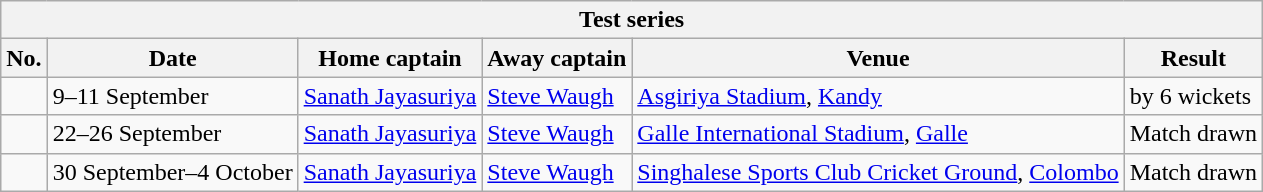<table class="wikitable">
<tr>
<th colspan="9">Test series</th>
</tr>
<tr>
<th>No.</th>
<th>Date</th>
<th>Home captain</th>
<th>Away captain</th>
<th>Venue</th>
<th>Result</th>
</tr>
<tr>
<td></td>
<td>9–11 September</td>
<td><a href='#'>Sanath Jayasuriya</a></td>
<td><a href='#'>Steve Waugh</a></td>
<td><a href='#'>Asgiriya Stadium</a>, <a href='#'>Kandy</a></td>
<td> by 6 wickets</td>
</tr>
<tr>
<td></td>
<td>22–26 September</td>
<td><a href='#'>Sanath Jayasuriya</a></td>
<td><a href='#'>Steve Waugh</a></td>
<td><a href='#'>Galle International Stadium</a>, <a href='#'>Galle</a></td>
<td>Match drawn</td>
</tr>
<tr>
<td></td>
<td>30 September–4 October</td>
<td><a href='#'>Sanath Jayasuriya</a></td>
<td><a href='#'>Steve Waugh</a></td>
<td><a href='#'>Singhalese Sports Club Cricket Ground</a>, <a href='#'>Colombo</a></td>
<td>Match drawn</td>
</tr>
</table>
